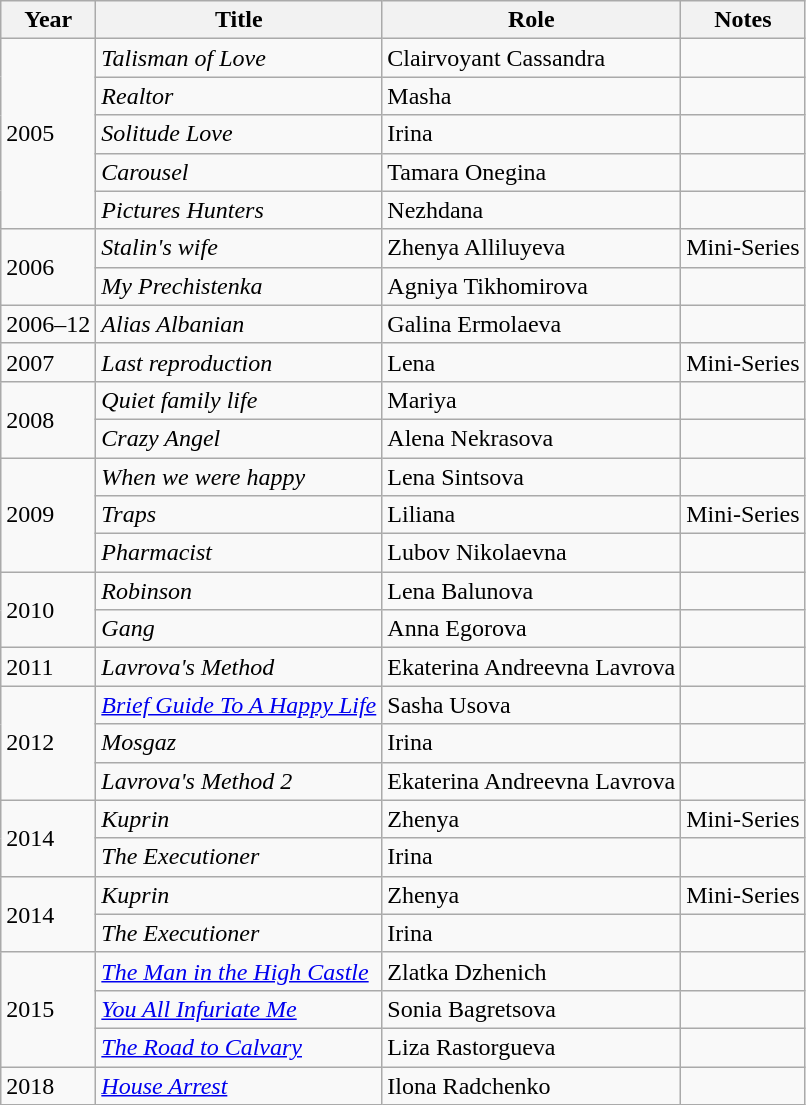<table class="wikitable sortable">
<tr>
<th>Year</th>
<th>Title</th>
<th>Role</th>
<th>Notes</th>
</tr>
<tr>
<td rowspan=5>2005</td>
<td><em>Talisman of Love</em></td>
<td>Clairvoyant Cassandra</td>
<td></td>
</tr>
<tr>
<td><em>Realtor</em></td>
<td>Masha</td>
<td></td>
</tr>
<tr>
<td><em>Solitude Love</em></td>
<td>Irina</td>
<td></td>
</tr>
<tr>
<td><em>Carousel</em></td>
<td>Tamara Onegina</td>
<td></td>
</tr>
<tr>
<td><em>Pictures Hunters</em></td>
<td>Nezhdana</td>
<td></td>
</tr>
<tr>
<td rowspan=2>2006</td>
<td><em>Stalin's wife</em></td>
<td>Zhenya Alliluyeva</td>
<td>Mini-Series</td>
</tr>
<tr>
<td><em>My Prechistenka</em></td>
<td>Agniya Tikhomirova</td>
<td></td>
</tr>
<tr>
<td>2006–12</td>
<td><em>Alias Albanian</em></td>
<td>Galina Ermolaeva</td>
<td></td>
</tr>
<tr>
<td>2007</td>
<td><em>Last reproduction</em></td>
<td>Lena</td>
<td>Mini-Series</td>
</tr>
<tr>
<td rowspan=2>2008</td>
<td><em>Quiet family life</em></td>
<td>Mariya</td>
<td></td>
</tr>
<tr>
<td><em>Crazy Angel</em></td>
<td>Alena Nekrasova</td>
<td></td>
</tr>
<tr>
<td rowspan=3>2009</td>
<td><em>When we were happy</em></td>
<td>Lena Sintsova</td>
<td></td>
</tr>
<tr>
<td><em>Traps</em></td>
<td>Liliana</td>
<td>Mini-Series</td>
</tr>
<tr>
<td><em>Pharmacist</em></td>
<td>Lubov Nikolaevna</td>
<td></td>
</tr>
<tr>
<td rowspan=2>2010</td>
<td><em>Robinson</em></td>
<td>Lena Balunova</td>
<td></td>
</tr>
<tr>
<td><em>Gang</em></td>
<td>Anna Egorova</td>
<td></td>
</tr>
<tr>
<td>2011</td>
<td><em>Lavrova's Method</em></td>
<td>Ekaterina Andreevna Lavrova</td>
<td></td>
</tr>
<tr>
<td rowspan=3>2012</td>
<td><em><a href='#'>Brief Guide To A Happy Life</a></em></td>
<td>Sasha Usova</td>
<td></td>
</tr>
<tr>
<td><em>Mosgaz</em></td>
<td>Irina</td>
<td></td>
</tr>
<tr>
<td><em>Lavrova's Method 2</em></td>
<td>Ekaterina Andreevna Lavrova</td>
<td></td>
</tr>
<tr>
<td rowspan=2>2014</td>
<td><em>Kuprin</em></td>
<td>Zhenya</td>
<td>Mini-Series</td>
</tr>
<tr>
<td><em>The Executioner</em></td>
<td>Irina</td>
<td></td>
</tr>
<tr>
<td rowspan=2>2014</td>
<td><em>Kuprin</em></td>
<td>Zhenya</td>
<td>Mini-Series</td>
</tr>
<tr>
<td><em>The Executioner</em></td>
<td>Irina</td>
<td></td>
</tr>
<tr>
<td rowspan=3>2015</td>
<td><em><a href='#'>The Man in the High Castle</a></em></td>
<td>Zlatka Dzhenich</td>
<td></td>
</tr>
<tr>
<td><em><a href='#'>You All Infuriate Me</a></em></td>
<td>Sonia Bagretsova</td>
<td></td>
</tr>
<tr>
<td><em><a href='#'>The Road to Calvary</a></em></td>
<td>Liza Rastorgueva</td>
<td></td>
</tr>
<tr>
<td>2018</td>
<td><em><a href='#'>House Arrest</a></em></td>
<td>Ilona Radchenko</td>
<td></td>
</tr>
</table>
